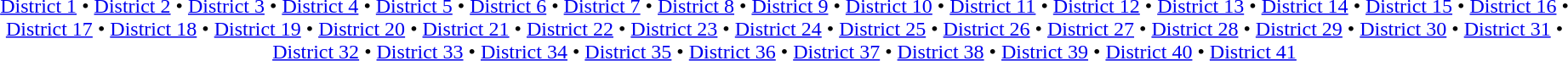<table id=toc class=toc summary=Contents>
<tr>
<td align=center><br><a href='#'>District 1</a> • <a href='#'>District 2</a> • <a href='#'>District 3</a> • <a href='#'>District 4</a> • <a href='#'>District 5</a> • <a href='#'>District 6</a> • <a href='#'>District 7</a> • <a href='#'>District 8</a> • <a href='#'>District 9</a> • <a href='#'>District 10</a> • <a href='#'>District 11</a> • <a href='#'>District 12</a> • <a href='#'>District 13</a> • <a href='#'>District 14</a> • <a href='#'>District 15</a> • <a href='#'>District 16</a> • <a href='#'>District 17</a> • <a href='#'>District 18</a> • <a href='#'>District 19</a> • <a href='#'>District 20</a> • <a href='#'>District 21</a> • <a href='#'>District 22</a> • <a href='#'>District 23</a> • <a href='#'>District 24</a> • <a href='#'>District 25</a> • <a href='#'>District 26</a> • <a href='#'>District 27</a> • <a href='#'>District 28</a> • <a href='#'>District 29</a> • <a href='#'>District 30</a> • <a href='#'>District 31</a> • <a href='#'>District 32</a> • <a href='#'>District 33</a> • <a href='#'>District 34</a> • <a href='#'>District 35</a> • <a href='#'>District 36</a> • <a href='#'>District 37</a> • <a href='#'>District 38</a> • <a href='#'>District 39</a> • <a href='#'>District 40</a> • <a href='#'>District 41</a></td>
</tr>
</table>
